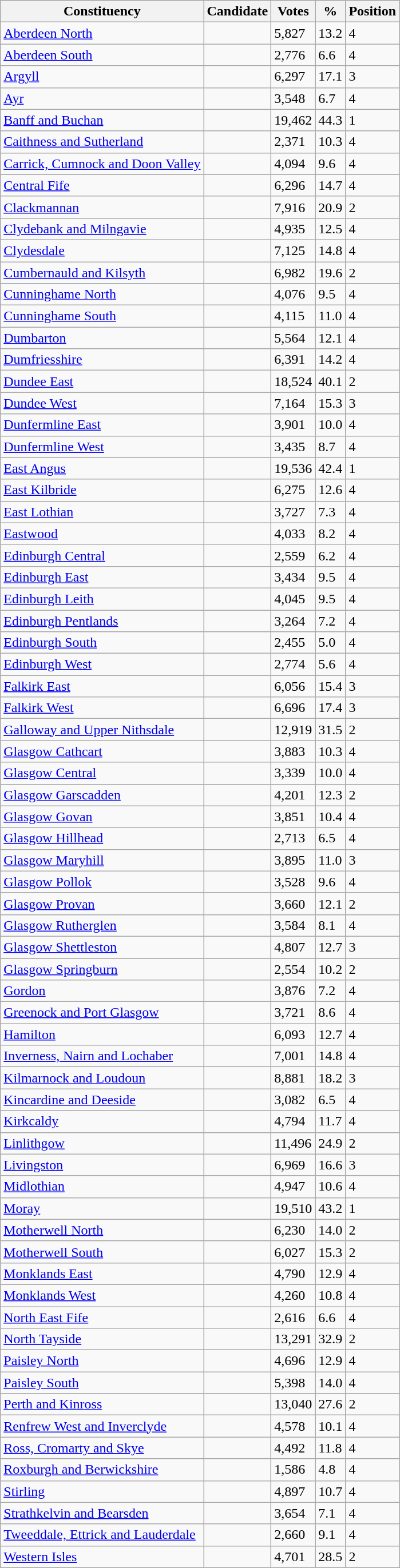<table class="wikitable sortable">
<tr>
<th>Constituency</th>
<th>Candidate</th>
<th>Votes</th>
<th>%</th>
<th>Position</th>
</tr>
<tr>
<td><a href='#'>Aberdeen North</a></td>
<td></td>
<td>5,827</td>
<td>13.2</td>
<td>4</td>
</tr>
<tr>
<td><a href='#'>Aberdeen South</a></td>
<td></td>
<td>2,776</td>
<td>6.6</td>
<td>4</td>
</tr>
<tr>
<td><a href='#'>Argyll</a></td>
<td></td>
<td>6,297</td>
<td>17.1</td>
<td>3</td>
</tr>
<tr>
<td><a href='#'>Ayr</a></td>
<td></td>
<td>3,548</td>
<td>6.7</td>
<td>4</td>
</tr>
<tr>
<td><a href='#'>Banff and Buchan</a></td>
<td></td>
<td>19,462</td>
<td>44.3</td>
<td>1</td>
</tr>
<tr>
<td><a href='#'>Caithness and Sutherland</a></td>
<td></td>
<td>2,371</td>
<td>10.3</td>
<td>4</td>
</tr>
<tr>
<td><a href='#'>Carrick, Cumnock and Doon Valley</a></td>
<td></td>
<td>4,094</td>
<td>9.6</td>
<td>4</td>
</tr>
<tr>
<td><a href='#'>Central Fife</a></td>
<td></td>
<td>6,296</td>
<td>14.7</td>
<td>4</td>
</tr>
<tr>
<td><a href='#'>Clackmannan</a></td>
<td></td>
<td>7,916</td>
<td>20.9</td>
<td>2</td>
</tr>
<tr>
<td><a href='#'>Clydebank and Milngavie</a></td>
<td></td>
<td>4,935</td>
<td>12.5</td>
<td>4</td>
</tr>
<tr>
<td><a href='#'>Clydesdale</a></td>
<td></td>
<td>7,125</td>
<td>14.8</td>
<td>4</td>
</tr>
<tr>
<td><a href='#'>Cumbernauld and Kilsyth</a></td>
<td></td>
<td>6,982</td>
<td>19.6</td>
<td>2</td>
</tr>
<tr>
<td><a href='#'>Cunninghame North</a></td>
<td></td>
<td>4,076</td>
<td>9.5</td>
<td>4</td>
</tr>
<tr>
<td><a href='#'>Cunninghame South</a></td>
<td></td>
<td>4,115</td>
<td>11.0</td>
<td>4</td>
</tr>
<tr>
<td><a href='#'>Dumbarton</a></td>
<td></td>
<td>5,564</td>
<td>12.1</td>
<td>4</td>
</tr>
<tr>
<td><a href='#'>Dumfriesshire</a></td>
<td></td>
<td>6,391</td>
<td>14.2</td>
<td>4</td>
</tr>
<tr>
<td><a href='#'>Dundee East</a></td>
<td></td>
<td>18,524</td>
<td>40.1</td>
<td>2</td>
</tr>
<tr>
<td><a href='#'>Dundee West</a></td>
<td></td>
<td>7,164</td>
<td>15.3</td>
<td>3</td>
</tr>
<tr>
<td><a href='#'>Dunfermline East</a></td>
<td></td>
<td>3,901</td>
<td>10.0</td>
<td>4</td>
</tr>
<tr>
<td><a href='#'>Dunfermline West</a></td>
<td></td>
<td>3,435</td>
<td>8.7</td>
<td>4</td>
</tr>
<tr>
<td><a href='#'>East Angus</a></td>
<td></td>
<td>19,536</td>
<td>42.4</td>
<td>1</td>
</tr>
<tr>
<td><a href='#'>East Kilbride</a></td>
<td></td>
<td>6,275</td>
<td>12.6</td>
<td>4</td>
</tr>
<tr>
<td><a href='#'>East Lothian</a></td>
<td></td>
<td>3,727</td>
<td>7.3</td>
<td>4</td>
</tr>
<tr>
<td><a href='#'>Eastwood</a></td>
<td></td>
<td>4,033</td>
<td>8.2</td>
<td>4</td>
</tr>
<tr>
<td><a href='#'>Edinburgh Central</a></td>
<td></td>
<td>2,559</td>
<td>6.2</td>
<td>4</td>
</tr>
<tr>
<td><a href='#'>Edinburgh East</a></td>
<td></td>
<td>3,434</td>
<td>9.5</td>
<td>4</td>
</tr>
<tr>
<td><a href='#'>Edinburgh Leith</a></td>
<td></td>
<td>4,045</td>
<td>9.5</td>
<td>4</td>
</tr>
<tr>
<td><a href='#'>Edinburgh Pentlands</a></td>
<td></td>
<td>3,264</td>
<td>7.2</td>
<td>4</td>
</tr>
<tr>
<td><a href='#'>Edinburgh South</a></td>
<td></td>
<td>2,455</td>
<td>5.0</td>
<td>4</td>
</tr>
<tr>
<td><a href='#'>Edinburgh West</a></td>
<td></td>
<td>2,774</td>
<td>5.6</td>
<td>4</td>
</tr>
<tr>
<td><a href='#'>Falkirk East</a></td>
<td></td>
<td>6,056</td>
<td>15.4</td>
<td>3</td>
</tr>
<tr>
<td><a href='#'>Falkirk West</a></td>
<td></td>
<td>6,696</td>
<td>17.4</td>
<td>3</td>
</tr>
<tr>
<td><a href='#'>Galloway and Upper Nithsdale</a></td>
<td></td>
<td>12,919</td>
<td>31.5</td>
<td>2</td>
</tr>
<tr>
<td><a href='#'>Glasgow Cathcart</a></td>
<td></td>
<td>3,883</td>
<td>10.3</td>
<td>4</td>
</tr>
<tr>
<td><a href='#'>Glasgow Central</a></td>
<td></td>
<td>3,339</td>
<td>10.0</td>
<td>4</td>
</tr>
<tr>
<td><a href='#'>Glasgow Garscadden</a></td>
<td></td>
<td>4,201</td>
<td>12.3</td>
<td>2</td>
</tr>
<tr>
<td><a href='#'>Glasgow Govan</a></td>
<td></td>
<td>3,851</td>
<td>10.4</td>
<td>4</td>
</tr>
<tr>
<td><a href='#'>Glasgow Hillhead</a></td>
<td></td>
<td>2,713</td>
<td>6.5</td>
<td>4</td>
</tr>
<tr>
<td><a href='#'>Glasgow Maryhill</a></td>
<td></td>
<td>3,895</td>
<td>11.0</td>
<td>3</td>
</tr>
<tr>
<td><a href='#'>Glasgow Pollok</a></td>
<td></td>
<td>3,528</td>
<td>9.6</td>
<td>4</td>
</tr>
<tr>
<td><a href='#'>Glasgow Provan</a></td>
<td></td>
<td>3,660</td>
<td>12.1</td>
<td>2</td>
</tr>
<tr>
<td><a href='#'>Glasgow Rutherglen</a></td>
<td></td>
<td>3,584</td>
<td>8.1</td>
<td>4</td>
</tr>
<tr>
<td><a href='#'>Glasgow Shettleston</a></td>
<td></td>
<td>4,807</td>
<td>12.7</td>
<td>3</td>
</tr>
<tr>
<td><a href='#'>Glasgow Springburn</a></td>
<td></td>
<td>2,554</td>
<td>10.2</td>
<td>2</td>
</tr>
<tr>
<td><a href='#'>Gordon</a></td>
<td></td>
<td>3,876</td>
<td>7.2</td>
<td>4</td>
</tr>
<tr>
<td><a href='#'>Greenock and Port Glasgow</a></td>
<td></td>
<td>3,721</td>
<td>8.6</td>
<td>4</td>
</tr>
<tr>
<td><a href='#'>Hamilton</a></td>
<td></td>
<td>6,093</td>
<td>12.7</td>
<td>4</td>
</tr>
<tr>
<td><a href='#'>Inverness, Nairn and Lochaber</a></td>
<td></td>
<td>7,001</td>
<td>14.8</td>
<td>4</td>
</tr>
<tr>
<td><a href='#'>Kilmarnock and Loudoun</a></td>
<td></td>
<td>8,881</td>
<td>18.2</td>
<td>3</td>
</tr>
<tr>
<td><a href='#'>Kincardine and Deeside</a></td>
<td></td>
<td>3,082</td>
<td>6.5</td>
<td>4</td>
</tr>
<tr>
<td><a href='#'>Kirkcaldy</a></td>
<td></td>
<td>4,794</td>
<td>11.7</td>
<td>4</td>
</tr>
<tr>
<td><a href='#'>Linlithgow</a></td>
<td></td>
<td>11,496</td>
<td>24.9</td>
<td>2</td>
</tr>
<tr>
<td><a href='#'>Livingston</a></td>
<td></td>
<td>6,969</td>
<td>16.6</td>
<td>3</td>
</tr>
<tr>
<td><a href='#'>Midlothian</a></td>
<td></td>
<td>4,947</td>
<td>10.6</td>
<td>4</td>
</tr>
<tr>
<td><a href='#'>Moray</a></td>
<td></td>
<td>19,510</td>
<td>43.2</td>
<td>1</td>
</tr>
<tr>
<td><a href='#'>Motherwell North</a></td>
<td></td>
<td>6,230</td>
<td>14.0</td>
<td>2</td>
</tr>
<tr>
<td><a href='#'>Motherwell South</a></td>
<td></td>
<td>6,027</td>
<td>15.3</td>
<td>2</td>
</tr>
<tr>
<td><a href='#'>Monklands East</a></td>
<td></td>
<td>4,790</td>
<td>12.9</td>
<td>4</td>
</tr>
<tr>
<td><a href='#'>Monklands West</a></td>
<td></td>
<td>4,260</td>
<td>10.8</td>
<td>4</td>
</tr>
<tr>
<td><a href='#'>North East Fife</a></td>
<td></td>
<td>2,616</td>
<td>6.6</td>
<td>4</td>
</tr>
<tr>
<td><a href='#'>North Tayside</a></td>
<td></td>
<td>13,291</td>
<td>32.9</td>
<td>2</td>
</tr>
<tr>
<td><a href='#'>Paisley North</a></td>
<td></td>
<td>4,696</td>
<td>12.9</td>
<td>4</td>
</tr>
<tr>
<td><a href='#'>Paisley South</a></td>
<td></td>
<td>5,398</td>
<td>14.0</td>
<td>4</td>
</tr>
<tr>
<td><a href='#'>Perth and Kinross</a></td>
<td></td>
<td>13,040</td>
<td>27.6</td>
<td>2</td>
</tr>
<tr>
<td><a href='#'>Renfrew West and Inverclyde</a></td>
<td></td>
<td>4,578</td>
<td>10.1</td>
<td>4</td>
</tr>
<tr>
<td><a href='#'>Ross, Cromarty and Skye</a></td>
<td></td>
<td>4,492</td>
<td>11.8</td>
<td>4</td>
</tr>
<tr>
<td><a href='#'>Roxburgh and Berwickshire</a></td>
<td></td>
<td>1,586</td>
<td>4.8</td>
<td>4</td>
</tr>
<tr>
<td><a href='#'>Stirling</a></td>
<td></td>
<td>4,897</td>
<td>10.7</td>
<td>4</td>
</tr>
<tr>
<td><a href='#'>Strathkelvin and Bearsden</a></td>
<td></td>
<td>3,654</td>
<td>7.1</td>
<td>4</td>
</tr>
<tr>
<td><a href='#'>Tweeddale, Ettrick and Lauderdale</a></td>
<td></td>
<td>2,660</td>
<td>9.1</td>
<td>4</td>
</tr>
<tr>
<td><a href='#'>Western Isles</a></td>
<td></td>
<td>4,701</td>
<td>28.5</td>
<td>2</td>
</tr>
</table>
